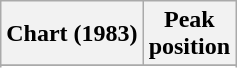<table class="wikitable sortable">
<tr>
<th>Chart (1983)</th>
<th>Peak<br>position</th>
</tr>
<tr>
</tr>
<tr>
</tr>
<tr>
</tr>
<tr>
</tr>
</table>
